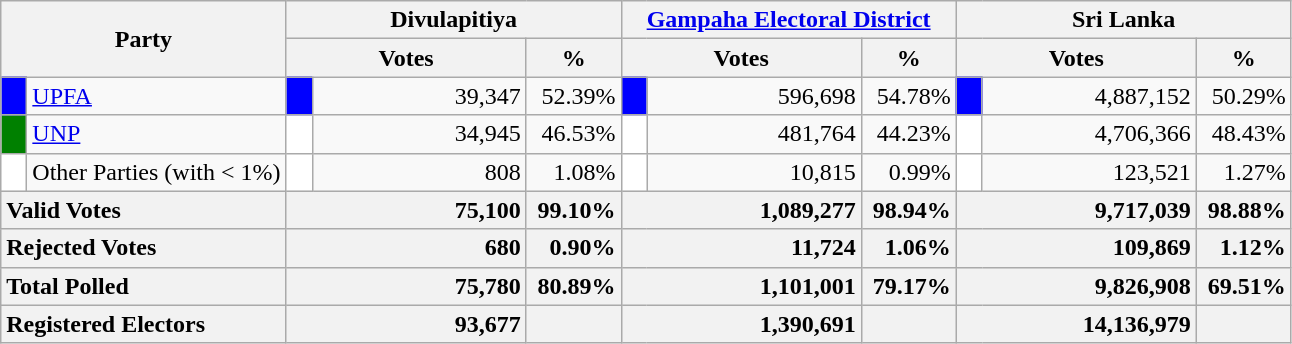<table class="wikitable">
<tr>
<th colspan="2" width="144px"rowspan="2">Party</th>
<th colspan="3" width="216px">Divulapitiya</th>
<th colspan="3" width="216px"><a href='#'>Gampaha Electoral District</a></th>
<th colspan="3" width="216px">Sri Lanka</th>
</tr>
<tr>
<th colspan="2" width="144px">Votes</th>
<th>%</th>
<th colspan="2" width="144px">Votes</th>
<th>%</th>
<th colspan="2" width="144px">Votes</th>
<th>%</th>
</tr>
<tr>
<td style="background-color:blue;" width="10px"></td>
<td style="text-align:left;"><a href='#'>UPFA</a></td>
<td style="background-color:blue;" width="10px"></td>
<td style="text-align:right;">39,347</td>
<td style="text-align:right;">52.39%</td>
<td style="background-color:blue;" width="10px"></td>
<td style="text-align:right;">596,698</td>
<td style="text-align:right;">54.78%</td>
<td style="background-color:blue;" width="10px"></td>
<td style="text-align:right;">4,887,152</td>
<td style="text-align:right;">50.29%</td>
</tr>
<tr>
<td style="background-color:green;" width="10px"></td>
<td style="text-align:left;"><a href='#'>UNP</a></td>
<td style="background-color:white;" width="10px"></td>
<td style="text-align:right;">34,945</td>
<td style="text-align:right;">46.53%</td>
<td style="background-color:white;" width="10px"></td>
<td style="text-align:right;">481,764</td>
<td style="text-align:right;">44.23%</td>
<td style="background-color:white;" width="10px"></td>
<td style="text-align:right;">4,706,366</td>
<td style="text-align:right;">48.43%</td>
</tr>
<tr>
<td style="background-color:white;" width="10px"></td>
<td style="text-align:left;">Other Parties (with < 1%)</td>
<td style="background-color:white;" width="10px"></td>
<td style="text-align:right;">808</td>
<td style="text-align:right;">1.08%</td>
<td style="background-color:white;" width="10px"></td>
<td style="text-align:right;">10,815</td>
<td style="text-align:right;">0.99%</td>
<td style="background-color:white;" width="10px"></td>
<td style="text-align:right;">123,521</td>
<td style="text-align:right;">1.27%</td>
</tr>
<tr>
<th colspan="2" width="144px"style="text-align:left;">Valid Votes</th>
<th style="text-align:right;"colspan="2" width="144px">75,100</th>
<th style="text-align:right;">99.10%</th>
<th style="text-align:right;"colspan="2" width="144px">1,089,277</th>
<th style="text-align:right;">98.94%</th>
<th style="text-align:right;"colspan="2" width="144px">9,717,039</th>
<th style="text-align:right;">98.88%</th>
</tr>
<tr>
<th colspan="2" width="144px"style="text-align:left;">Rejected Votes</th>
<th style="text-align:right;"colspan="2" width="144px">680</th>
<th style="text-align:right;">0.90%</th>
<th style="text-align:right;"colspan="2" width="144px">11,724</th>
<th style="text-align:right;">1.06%</th>
<th style="text-align:right;"colspan="2" width="144px">109,869</th>
<th style="text-align:right;">1.12%</th>
</tr>
<tr>
<th colspan="2" width="144px"style="text-align:left;">Total Polled</th>
<th style="text-align:right;"colspan="2" width="144px">75,780</th>
<th style="text-align:right;">80.89%</th>
<th style="text-align:right;"colspan="2" width="144px">1,101,001</th>
<th style="text-align:right;">79.17%</th>
<th style="text-align:right;"colspan="2" width="144px">9,826,908</th>
<th style="text-align:right;">69.51%</th>
</tr>
<tr>
<th colspan="2" width="144px"style="text-align:left;">Registered Electors</th>
<th style="text-align:right;"colspan="2" width="144px">93,677</th>
<th></th>
<th style="text-align:right;"colspan="2" width="144px">1,390,691</th>
<th></th>
<th style="text-align:right;"colspan="2" width="144px">14,136,979</th>
<th></th>
</tr>
</table>
